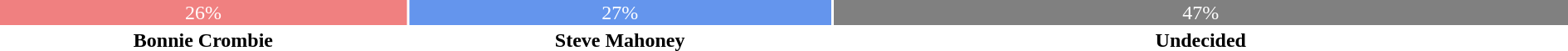<table style="width:100%; text-align:center;">
<tr style="color:white;">
<td style="background:lightcoral; width:26%;">26%</td>
<td style="background:cornflowerblue; width:27%;">27%</td>
<td style="background:gray; width:47%;">47%</td>
</tr>
<tr>
<td><span><strong>Bonnie Crombie</strong></span></td>
<td><span><strong>Steve Mahoney</strong></span></td>
<td><span><strong>Undecided</strong></span></td>
</tr>
</table>
